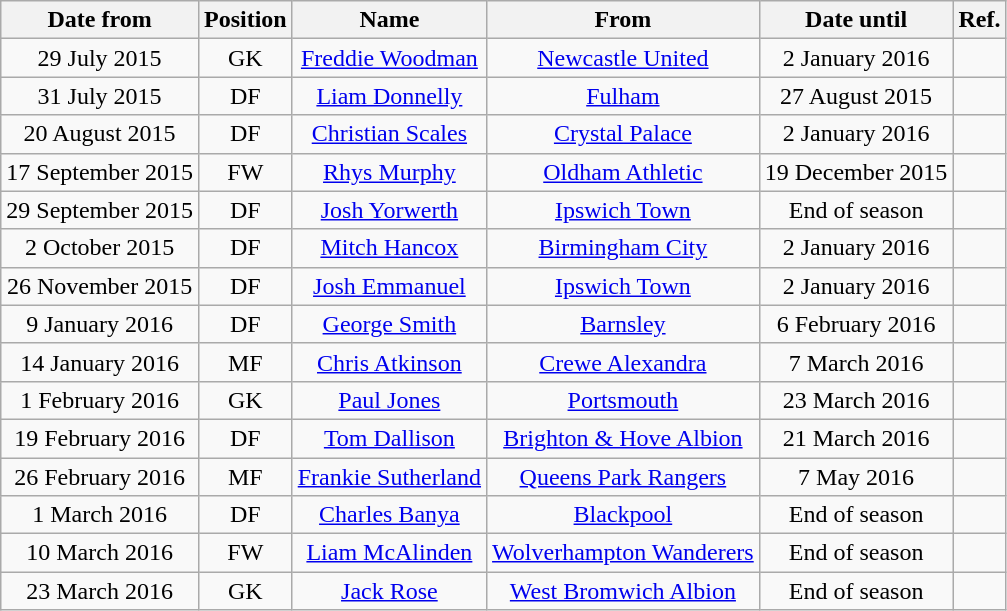<table class="wikitable" style="text-align:center;">
<tr>
<th>Date from</th>
<th>Position</th>
<th>Name</th>
<th>From</th>
<th>Date until</th>
<th>Ref.</th>
</tr>
<tr>
<td>29 July 2015</td>
<td>GK</td>
<td><a href='#'>Freddie Woodman</a></td>
<td><a href='#'>Newcastle United</a></td>
<td>2 January 2016</td>
<td></td>
</tr>
<tr>
<td>31 July 2015</td>
<td>DF</td>
<td><a href='#'>Liam Donnelly</a></td>
<td><a href='#'>Fulham</a></td>
<td>27 August 2015</td>
<td></td>
</tr>
<tr>
<td>20 August 2015</td>
<td>DF</td>
<td><a href='#'>Christian Scales</a></td>
<td><a href='#'>Crystal Palace</a></td>
<td>2 January 2016</td>
<td></td>
</tr>
<tr>
<td>17 September 2015</td>
<td>FW</td>
<td><a href='#'>Rhys Murphy</a></td>
<td><a href='#'>Oldham Athletic</a></td>
<td>19 December 2015</td>
<td></td>
</tr>
<tr>
<td>29 September 2015</td>
<td>DF</td>
<td><a href='#'>Josh Yorwerth</a></td>
<td><a href='#'>Ipswich Town</a></td>
<td>End of season</td>
<td></td>
</tr>
<tr>
<td>2 October 2015</td>
<td>DF</td>
<td><a href='#'>Mitch Hancox</a></td>
<td><a href='#'>Birmingham City</a></td>
<td>2 January 2016</td>
<td></td>
</tr>
<tr>
<td>26 November 2015</td>
<td>DF</td>
<td><a href='#'>Josh Emmanuel</a></td>
<td><a href='#'>Ipswich Town</a></td>
<td>2 January 2016</td>
<td></td>
</tr>
<tr>
<td>9 January 2016</td>
<td>DF</td>
<td><a href='#'>George Smith</a></td>
<td><a href='#'>Barnsley</a></td>
<td>6 February 2016</td>
<td></td>
</tr>
<tr>
<td>14 January 2016</td>
<td>MF</td>
<td><a href='#'>Chris Atkinson</a></td>
<td><a href='#'>Crewe Alexandra</a></td>
<td>7 March 2016</td>
<td></td>
</tr>
<tr>
<td>1 February 2016</td>
<td>GK</td>
<td><a href='#'>Paul Jones</a></td>
<td><a href='#'>Portsmouth</a></td>
<td>23 March 2016</td>
<td></td>
</tr>
<tr>
<td>19 February 2016</td>
<td>DF</td>
<td><a href='#'>Tom Dallison</a></td>
<td><a href='#'>Brighton & Hove Albion</a></td>
<td>21 March 2016</td>
<td></td>
</tr>
<tr>
<td>26 February 2016</td>
<td>MF</td>
<td><a href='#'>Frankie Sutherland</a></td>
<td><a href='#'>Queens Park Rangers</a></td>
<td>7 May 2016</td>
<td></td>
</tr>
<tr>
<td>1 March 2016</td>
<td>DF</td>
<td><a href='#'>Charles Banya</a></td>
<td><a href='#'>Blackpool</a></td>
<td>End of season</td>
<td></td>
</tr>
<tr>
<td>10 March 2016</td>
<td>FW</td>
<td><a href='#'>Liam McAlinden</a></td>
<td><a href='#'>Wolverhampton Wanderers</a></td>
<td>End of season</td>
<td></td>
</tr>
<tr>
<td>23 March 2016</td>
<td>GK</td>
<td><a href='#'>Jack Rose</a></td>
<td><a href='#'>West Bromwich Albion</a></td>
<td>End of season</td>
<td></td>
</tr>
</table>
